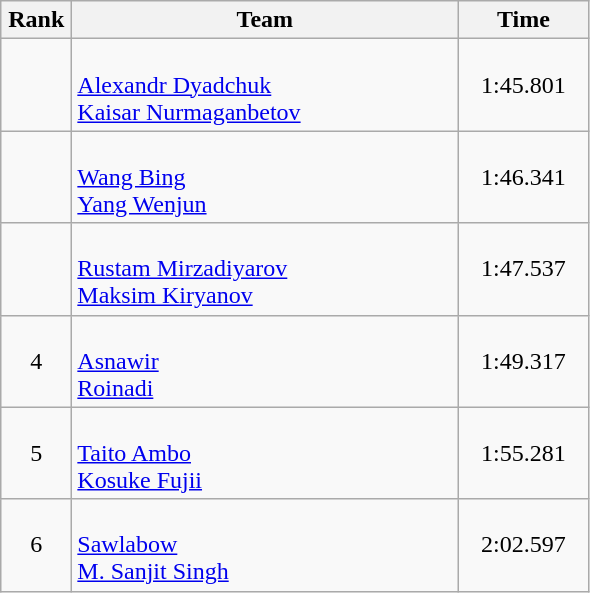<table class=wikitable style="text-align:center">
<tr>
<th width=40>Rank</th>
<th width=250>Team</th>
<th width=80>Time</th>
</tr>
<tr>
<td></td>
<td align=left><br><a href='#'>Alexandr Dyadchuk</a><br><a href='#'>Kaisar Nurmaganbetov</a></td>
<td>1:45.801</td>
</tr>
<tr>
<td></td>
<td align=left><br><a href='#'>Wang Bing</a><br><a href='#'>Yang Wenjun</a></td>
<td>1:46.341</td>
</tr>
<tr>
<td></td>
<td align=left><br><a href='#'>Rustam Mirzadiyarov</a><br><a href='#'>Maksim Kiryanov</a></td>
<td>1:47.537</td>
</tr>
<tr>
<td>4</td>
<td align=left><br><a href='#'>Asnawir</a><br><a href='#'>Roinadi</a></td>
<td>1:49.317</td>
</tr>
<tr>
<td>5</td>
<td align=left><br><a href='#'>Taito Ambo</a><br><a href='#'>Kosuke Fujii</a></td>
<td>1:55.281</td>
</tr>
<tr>
<td>6</td>
<td align=left><br><a href='#'>Sawlabow</a><br><a href='#'>M. Sanjit Singh</a></td>
<td>2:02.597</td>
</tr>
</table>
